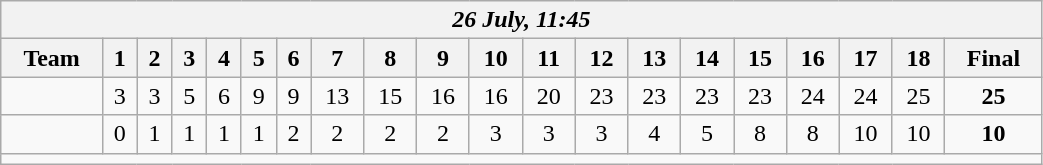<table class=wikitable style="text-align:center; width: 55%">
<tr>
<th colspan=20><em>26 July, 11:45</em></th>
</tr>
<tr>
<th>Team</th>
<th>1</th>
<th>2</th>
<th>3</th>
<th>4</th>
<th>5</th>
<th>6</th>
<th>7</th>
<th>8</th>
<th>9</th>
<th>10</th>
<th>11</th>
<th>12</th>
<th>13</th>
<th>14</th>
<th>15</th>
<th>16</th>
<th>17</th>
<th>18</th>
<th>Final</th>
</tr>
<tr>
<td align=left><strong></strong></td>
<td>3</td>
<td>3</td>
<td>5</td>
<td>6</td>
<td>9</td>
<td>9</td>
<td>13</td>
<td>15</td>
<td>16</td>
<td>16</td>
<td>20</td>
<td>23</td>
<td>23</td>
<td>23</td>
<td>23</td>
<td>24</td>
<td>24</td>
<td>25</td>
<td><strong>25</strong></td>
</tr>
<tr>
<td align=left></td>
<td>0</td>
<td>1</td>
<td>1</td>
<td>1</td>
<td>1</td>
<td>2</td>
<td>2</td>
<td>2</td>
<td>2</td>
<td>3</td>
<td>3</td>
<td>3</td>
<td>4</td>
<td>5</td>
<td>8</td>
<td>8</td>
<td>10</td>
<td>10</td>
<td><strong>10</strong></td>
</tr>
<tr>
<td colspan=20></td>
</tr>
</table>
